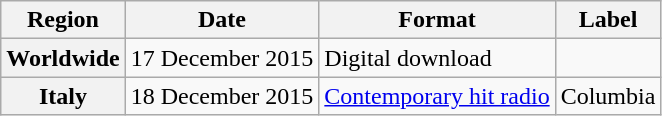<table class="wikitable plainrowheaders">
<tr>
<th scope="col">Region</th>
<th scope="col">Date</th>
<th scope="col">Format</th>
<th scope="col">Label</th>
</tr>
<tr>
<th scope="row">Worldwide</th>
<td>17 December 2015</td>
<td>Digital download</td>
<td></td>
</tr>
<tr>
<th scope="row">Italy</th>
<td>18 December 2015</td>
<td><a href='#'>Contemporary hit radio</a></td>
<td>Columbia</td>
</tr>
</table>
